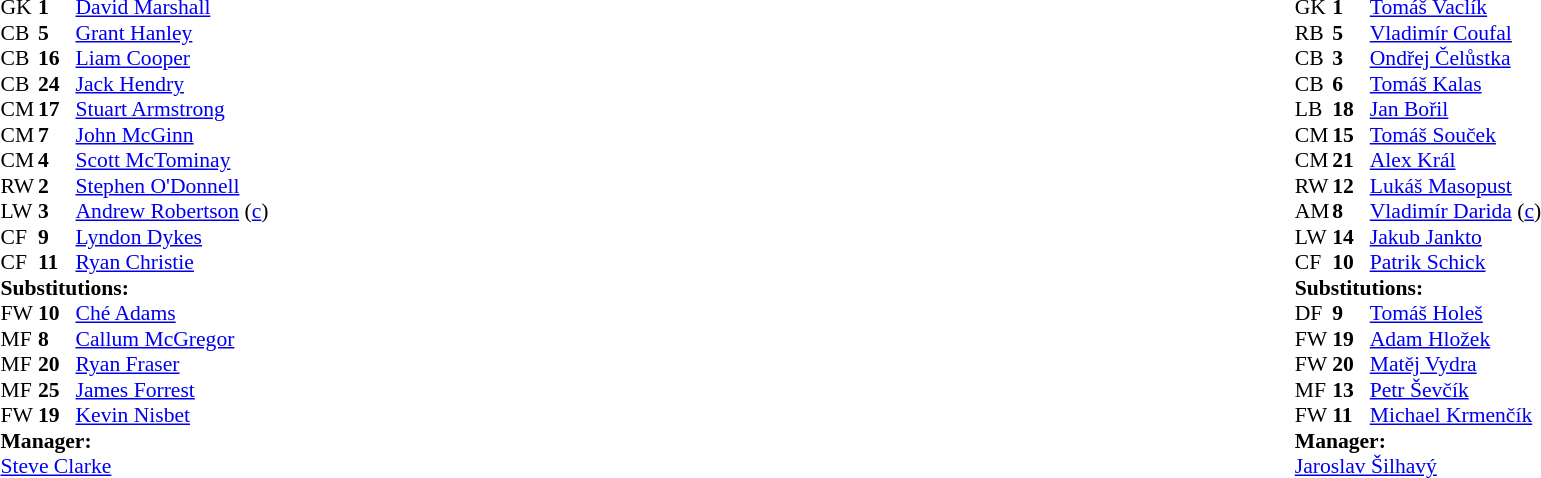<table width="100%">
<tr>
<td valign="top" width="40%"><br><table style="font-size:90%" cellspacing="0" cellpadding="0">
<tr>
<th width=25></th>
<th width=25></th>
</tr>
<tr>
<td>GK</td>
<td><strong>1</strong></td>
<td><a href='#'>David Marshall</a></td>
</tr>
<tr>
<td>CB</td>
<td><strong>5</strong></td>
<td><a href='#'>Grant Hanley</a></td>
</tr>
<tr>
<td>CB</td>
<td><strong>16</strong></td>
<td><a href='#'>Liam Cooper</a></td>
</tr>
<tr>
<td>CB</td>
<td><strong>24</strong></td>
<td><a href='#'>Jack Hendry</a></td>
<td></td>
<td></td>
</tr>
<tr>
<td>CM</td>
<td><strong>17</strong></td>
<td><a href='#'>Stuart Armstrong</a></td>
<td></td>
<td></td>
</tr>
<tr>
<td>CM</td>
<td><strong>7</strong></td>
<td><a href='#'>John McGinn</a></td>
</tr>
<tr>
<td>CM</td>
<td><strong>4</strong></td>
<td><a href='#'>Scott McTominay</a></td>
</tr>
<tr>
<td>RW</td>
<td><strong>2</strong></td>
<td><a href='#'>Stephen O'Donnell</a></td>
<td></td>
<td></td>
</tr>
<tr>
<td>LW</td>
<td><strong>3</strong></td>
<td><a href='#'>Andrew Robertson</a> (<a href='#'>c</a>)</td>
</tr>
<tr>
<td>CF</td>
<td><strong>9</strong></td>
<td><a href='#'>Lyndon Dykes</a></td>
<td></td>
<td></td>
</tr>
<tr>
<td>CF</td>
<td><strong>11</strong></td>
<td><a href='#'>Ryan Christie</a></td>
<td></td>
<td></td>
</tr>
<tr>
<td colspan=3><strong>Substitutions:</strong></td>
</tr>
<tr>
<td>FW</td>
<td><strong>10</strong></td>
<td><a href='#'>Ché Adams</a></td>
<td></td>
<td></td>
</tr>
<tr>
<td>MF</td>
<td><strong>8</strong></td>
<td><a href='#'>Callum McGregor</a></td>
<td></td>
<td></td>
</tr>
<tr>
<td>MF</td>
<td><strong>20</strong></td>
<td><a href='#'>Ryan Fraser</a></td>
<td></td>
<td></td>
</tr>
<tr>
<td>MF</td>
<td><strong>25</strong></td>
<td><a href='#'>James Forrest</a></td>
<td></td>
<td></td>
</tr>
<tr>
<td>FW</td>
<td><strong>19</strong></td>
<td><a href='#'>Kevin Nisbet</a></td>
<td></td>
<td></td>
</tr>
<tr>
<td colspan=3><strong>Manager:</strong></td>
</tr>
<tr>
<td colspan=3><a href='#'>Steve Clarke</a></td>
</tr>
</table>
</td>
<td valign="top"></td>
<td valign="top" width="50%"><br><table style="font-size:90%; margin:auto" cellspacing="0" cellpadding="0">
<tr>
<th width=25></th>
<th width=25></th>
</tr>
<tr>
<td>GK</td>
<td><strong>1</strong></td>
<td><a href='#'>Tomáš Vaclík</a></td>
</tr>
<tr>
<td>RB</td>
<td><strong>5</strong></td>
<td><a href='#'>Vladimír Coufal</a></td>
</tr>
<tr>
<td>CB</td>
<td><strong>3</strong></td>
<td><a href='#'>Ondřej Čelůstka</a></td>
</tr>
<tr>
<td>CB</td>
<td><strong>6</strong></td>
<td><a href='#'>Tomáš Kalas</a></td>
</tr>
<tr>
<td>LB</td>
<td><strong>18</strong></td>
<td><a href='#'>Jan Bořil</a></td>
</tr>
<tr>
<td>CM</td>
<td><strong>15</strong></td>
<td><a href='#'>Tomáš Souček</a></td>
</tr>
<tr>
<td>CM</td>
<td><strong>21</strong></td>
<td><a href='#'>Alex Král</a></td>
<td></td>
<td></td>
</tr>
<tr>
<td>RW</td>
<td><strong>12</strong></td>
<td><a href='#'>Lukáš Masopust</a></td>
<td></td>
<td></td>
</tr>
<tr>
<td>AM</td>
<td><strong>8</strong></td>
<td><a href='#'>Vladimír Darida</a> (<a href='#'>c</a>)</td>
<td></td>
<td></td>
</tr>
<tr>
<td>LW</td>
<td><strong>14</strong></td>
<td><a href='#'>Jakub Jankto</a></td>
<td></td>
<td></td>
</tr>
<tr>
<td>CF</td>
<td><strong>10</strong></td>
<td><a href='#'>Patrik Schick</a></td>
<td></td>
<td></td>
</tr>
<tr>
<td colspan=3><strong>Substitutions:</strong></td>
</tr>
<tr>
<td>DF</td>
<td><strong>9</strong></td>
<td><a href='#'>Tomáš Holeš</a></td>
<td></td>
<td></td>
</tr>
<tr>
<td>FW</td>
<td><strong>19</strong></td>
<td><a href='#'>Adam Hložek</a></td>
<td></td>
<td></td>
</tr>
<tr>
<td>FW</td>
<td><strong>20</strong></td>
<td><a href='#'>Matěj Vydra</a></td>
<td></td>
<td></td>
</tr>
<tr>
<td>MF</td>
<td><strong>13</strong></td>
<td><a href='#'>Petr Ševčík</a></td>
<td></td>
<td></td>
</tr>
<tr>
<td>FW</td>
<td><strong>11</strong></td>
<td><a href='#'>Michael Krmenčík</a></td>
<td></td>
<td></td>
</tr>
<tr>
<td colspan=3><strong>Manager:</strong></td>
</tr>
<tr>
<td colspan=3><a href='#'>Jaroslav Šilhavý</a></td>
</tr>
</table>
</td>
</tr>
</table>
